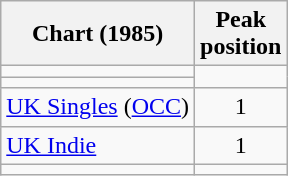<table class="wikitable sortable">
<tr>
<th>Chart (1985)</th>
<th>Peak<br>position</th>
</tr>
<tr>
<td></td>
</tr>
<tr>
<td></td>
</tr>
<tr>
<td><a href='#'>UK Singles</a> (<a href='#'>OCC</a>)</td>
<td style="text-align:center;">1</td>
</tr>
<tr>
<td><a href='#'>UK Indie</a></td>
<td align="center">1</td>
</tr>
<tr>
<td></td>
</tr>
</table>
